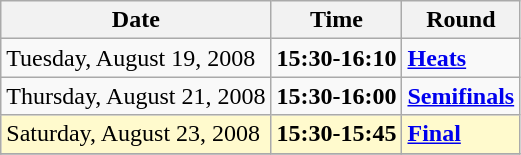<table class="wikitable">
<tr>
<th>Date</th>
<th>Time</th>
<th>Round</th>
</tr>
<tr>
<td>Tuesday, August 19, 2008</td>
<td><strong>15:30-16:10</strong></td>
<td><strong><a href='#'>Heats</a></strong></td>
</tr>
<tr>
<td>Thursday, August 21, 2008</td>
<td><strong>15:30-16:00</strong></td>
<td><strong><a href='#'>Semifinals</a></strong></td>
</tr>
<tr>
<td style=background:lemonchiffon>Saturday, August 23, 2008</td>
<td style=background:lemonchiffon><strong>15:30-15:45</strong></td>
<td style=background:lemonchiffon><strong><a href='#'>Final</a></strong></td>
</tr>
<tr>
</tr>
</table>
